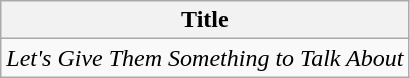<table class="wikitable">
<tr>
<th>Title</th>
</tr>
<tr>
<td><em>Let's Give Them Something to Talk About</em></td>
</tr>
</table>
